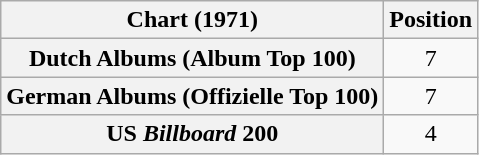<table class="wikitable sortable plainrowheaders" style="text-align:center">
<tr>
<th scope="col">Chart (1971)</th>
<th scope="col">Position</th>
</tr>
<tr>
<th scope="row">Dutch Albums (Album Top 100)</th>
<td>7</td>
</tr>
<tr>
<th scope="row">German Albums (Offizielle Top 100)</th>
<td>7</td>
</tr>
<tr>
<th scope="row">US <em>Billboard</em> 200</th>
<td>4</td>
</tr>
</table>
